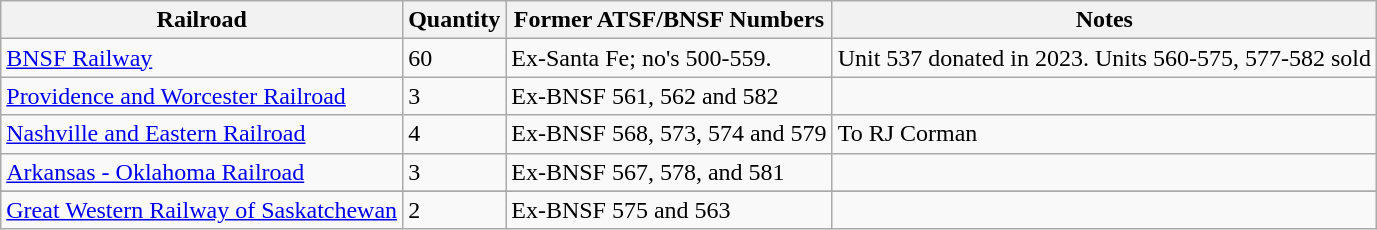<table class="wikitable">
<tr>
<th bgcolor=c0c090>Railroad</th>
<th bgcolor=c0c090>Quantity</th>
<th bgcolor=c0c090>Former ATSF/BNSF Numbers</th>
<th bgcolor=c0c090>Notes</th>
</tr>
<tr>
<td><a href='#'>BNSF Railway</a></td>
<td>60</td>
<td>Ex-Santa Fe; no's 500-559.</td>
<td>Unit 537 donated in 2023. Units 560-575, 577-582 sold</td>
</tr>
<tr>
<td><a href='#'>Providence and Worcester Railroad</a></td>
<td>3</td>
<td>Ex-BNSF 561, 562 and 582</td>
<td></td>
</tr>
<tr>
<td><a href='#'>Nashville and Eastern Railroad</a></td>
<td>4</td>
<td>Ex-BNSF 568, 573, 574 and 579</td>
<td>To RJ Corman</td>
</tr>
<tr>
<td><a href='#'>Arkansas - Oklahoma Railroad</a></td>
<td>3</td>
<td>Ex-BNSF 567, 578, and 581</td>
<td></td>
</tr>
<tr>
</tr>
<tr>
<td><a href='#'>Great Western Railway of Saskatchewan</a></td>
<td>2</td>
<td>Ex-BNSF 575 and 563</td>
<td></td>
</tr>
</table>
